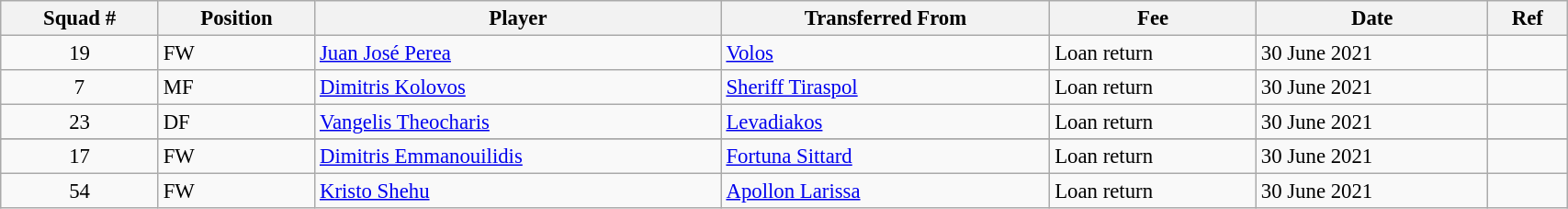<table class="wikitable sortable" style="width:90%; text-align:center; font-size:95%; text-align:left;">
<tr>
<th><strong>Squad #</strong></th>
<th><strong>Position</strong></th>
<th><strong>Player</strong></th>
<th><strong>Transferred From</strong></th>
<th><strong>Fee</strong></th>
<th><strong>Date</strong></th>
<th><strong>Ref</strong></th>
</tr>
<tr>
<td align="center">19</td>
<td>FW</td>
<td> <a href='#'>Juan José Perea</a></td>
<td> <a href='#'>Volos</a></td>
<td>Loan return</td>
<td>30 June 2021</td>
<td></td>
</tr>
<tr>
<td align="center">7</td>
<td>MF</td>
<td> <a href='#'>Dimitris Kolovos</a></td>
<td> <a href='#'>Sheriff Tiraspol</a></td>
<td>Loan return</td>
<td>30 June 2021</td>
<td></td>
</tr>
<tr>
<td align="center">23</td>
<td>DF</td>
<td> <a href='#'>Vangelis Theocharis</a></td>
<td> <a href='#'>Levadiakos</a></td>
<td>Loan return</td>
<td>30 June 2021</td>
<td></td>
</tr>
<tr>
</tr>
<tr>
<td align="center">17</td>
<td>FW</td>
<td> <a href='#'>Dimitris Emmanouilidis</a></td>
<td> <a href='#'>Fortuna Sittard</a></td>
<td>Loan return</td>
<td>30 June 2021</td>
<td></td>
</tr>
<tr>
<td align="center">54</td>
<td>FW</td>
<td> <a href='#'>Kristo Shehu</a></td>
<td> <a href='#'>Apollon Larissa</a></td>
<td>Loan return</td>
<td>30 June 2021</td>
<td></td>
</tr>
</table>
